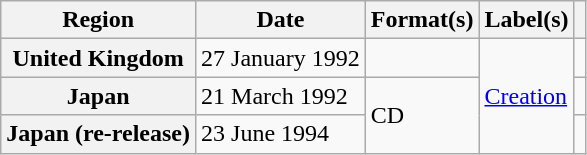<table class="wikitable plainrowheaders">
<tr>
<th scope="col">Region</th>
<th scope="col">Date</th>
<th scope="col">Format(s)</th>
<th scope="col">Label(s)</th>
<th scope="col"></th>
</tr>
<tr>
<th scope="row">United Kingdom</th>
<td>27 January 1992</td>
<td></td>
<td rowspan="3"><a href='#'>Creation</a></td>
<td></td>
</tr>
<tr>
<th scope="row">Japan</th>
<td>21 March 1992</td>
<td rowspan="2">CD</td>
<td></td>
</tr>
<tr>
<th scope="row">Japan (re-release)</th>
<td>23 June 1994</td>
<td></td>
</tr>
</table>
